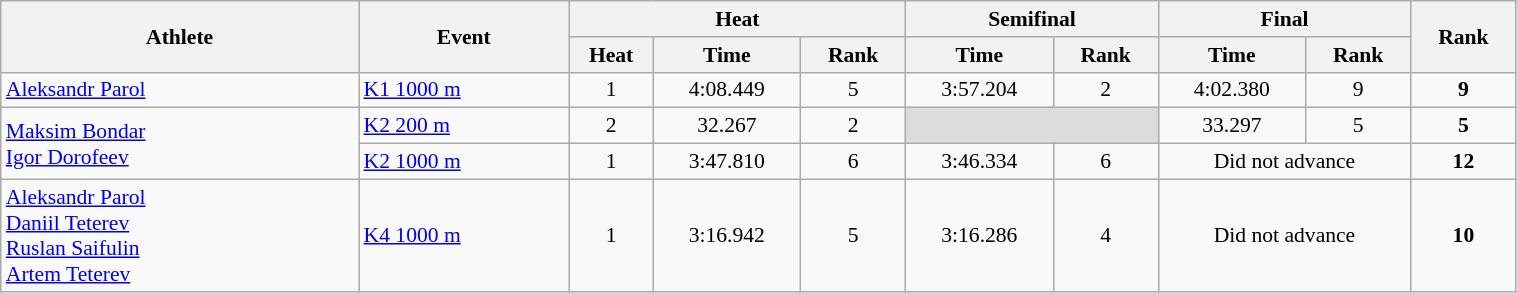<table class="wikitable" width="80%" style="text-align:center; font-size:90%">
<tr>
<th rowspan="2" width="17%">Athlete</th>
<th rowspan="2" width="10%">Event</th>
<th colspan="3">Heat</th>
<th colspan="2">Semifinal</th>
<th colspan="2">Final</th>
<th rowspan="2" width="5%">Rank</th>
</tr>
<tr>
<th width="4%">Heat</th>
<th width="7%">Time</th>
<th width="5%">Rank</th>
<th width="7%">Time</th>
<th width="5%">Rank</th>
<th width="7%">Time</th>
<th width="5%">Rank</th>
</tr>
<tr>
<td align="left"><a href='#'>Aleksandr Parol</a></td>
<td align="left"><a href='#'>K1 1000 m</a></td>
<td>1</td>
<td>4:08.449</td>
<td>5 <strong></strong></td>
<td>3:57.204</td>
<td>2 <strong></strong></td>
<td>4:02.380</td>
<td>9</td>
<td align=center><strong>9</strong></td>
</tr>
<tr>
<td rowspan=2; align="left"><a href='#'>Maksim Bondar</a><br><a href='#'>Igor Dorofeev</a></td>
<td align="left"><a href='#'>K2 200 m</a></td>
<td>2</td>
<td>32.267</td>
<td>2 <strong></strong></td>
<td colspan=2 bgcolor=#DCDCDC></td>
<td>33.297</td>
<td>5</td>
<td align=center><strong>5</strong></td>
</tr>
<tr>
<td align="left"><a href='#'>K2 1000 m</a></td>
<td>1</td>
<td>3:47.810</td>
<td>6 <strong></strong></td>
<td>3:46.334</td>
<td>6</td>
<td colspan=2>Did not advance</td>
<td align=center><strong>12</strong></td>
</tr>
<tr>
<td align="left"><a href='#'>Aleksandr Parol</a><br><a href='#'>Daniil Teterev</a><br><a href='#'>Ruslan Saifulin</a><br><a href='#'>Artem Teterev</a></td>
<td align="left"><a href='#'>K4 1000 m</a></td>
<td>1</td>
<td>3:16.942</td>
<td>5 <strong></strong></td>
<td>3:16.286</td>
<td>4</td>
<td colspan=2>Did not advance</td>
<td align=center><strong>10</strong></td>
</tr>
</table>
